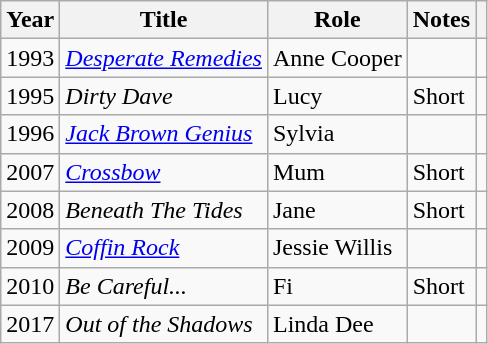<table class="wikitable sortable">
<tr>
<th>Year</th>
<th>Title</th>
<th>Role</th>
<th class="unsortable">Notes</th>
<th></th>
</tr>
<tr>
<td>1993</td>
<td><em><a href='#'>Desperate Remedies</a></em></td>
<td>Anne Cooper</td>
<td></td>
<td align="center"></td>
</tr>
<tr>
<td>1995</td>
<td><em>Dirty Dave</em></td>
<td>Lucy</td>
<td>Short</td>
<td align="center"></td>
</tr>
<tr>
<td>1996</td>
<td><em><a href='#'>Jack Brown Genius</a></em></td>
<td>Sylvia</td>
<td></td>
<td align="center"></td>
</tr>
<tr>
<td>2007</td>
<td><em><a href='#'>Crossbow</a></em></td>
<td>Mum</td>
<td>Short</td>
<td align="center"></td>
</tr>
<tr>
<td>2008</td>
<td><em>Beneath The Tides</em></td>
<td>Jane</td>
<td>Short</td>
<td align="center"></td>
</tr>
<tr>
<td>2009</td>
<td><em><a href='#'>Coffin Rock</a></em></td>
<td>Jessie Willis</td>
<td></td>
<td align="center"></td>
</tr>
<tr>
<td>2010</td>
<td><em>Be Careful...</em></td>
<td>Fi</td>
<td>Short</td>
<td align="center"></td>
</tr>
<tr>
<td>2017</td>
<td><em>Out of the Shadows</em></td>
<td>Linda Dee</td>
<td></td>
<td align="center"></td>
</tr>
</table>
